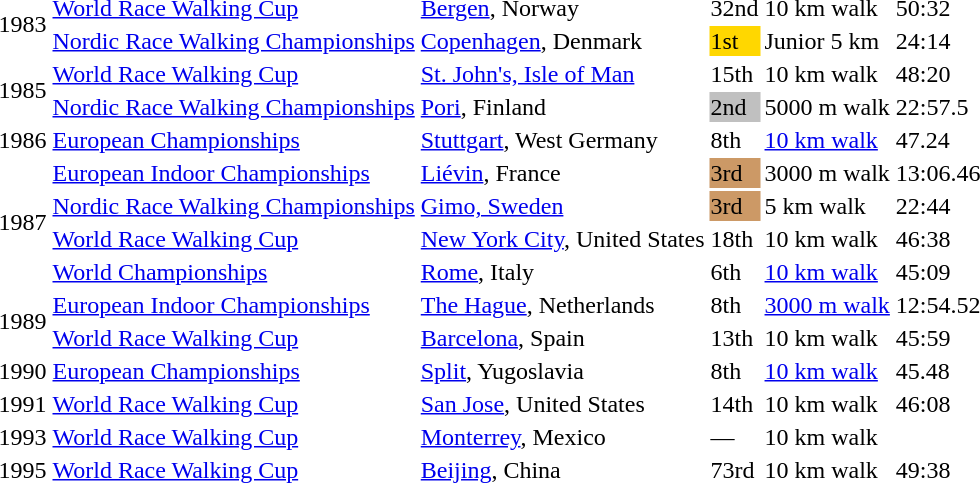<table>
<tr>
<td rowspan=2>1983</td>
<td><a href='#'>World Race Walking Cup</a></td>
<td><a href='#'>Bergen</a>, Norway</td>
<td>32nd</td>
<td>10 km walk</td>
<td>50:32</td>
</tr>
<tr>
<td><a href='#'>Nordic Race Walking Championships</a></td>
<td><a href='#'>Copenhagen</a>, Denmark</td>
<td bgcolor=gold>1st</td>
<td>Junior 5 km</td>
<td>24:14</td>
</tr>
<tr>
<td rowspan=2>1985</td>
<td><a href='#'>World Race Walking Cup</a></td>
<td><a href='#'>St. John's, Isle of Man</a></td>
<td>15th</td>
<td>10 km walk</td>
<td>48:20</td>
</tr>
<tr>
<td><a href='#'>Nordic Race Walking Championships</a></td>
<td><a href='#'>Pori</a>, Finland</td>
<td bgcolor=silver>2nd</td>
<td>5000 m walk</td>
<td>22:57.5</td>
</tr>
<tr>
<td>1986</td>
<td><a href='#'>European Championships</a></td>
<td><a href='#'>Stuttgart</a>, West Germany</td>
<td>8th</td>
<td><a href='#'>10 km walk</a></td>
<td>47.24</td>
</tr>
<tr>
<td rowspan=4>1987</td>
<td><a href='#'>European Indoor Championships</a></td>
<td><a href='#'>Liévin</a>, France</td>
<td bgcolor=cc9966>3rd</td>
<td>3000 m walk</td>
<td>13:06.46</td>
</tr>
<tr>
<td><a href='#'>Nordic Race Walking Championships</a></td>
<td><a href='#'>Gimo, Sweden</a></td>
<td bgcolor=cc9966>3rd</td>
<td>5 km walk</td>
<td>22:44</td>
</tr>
<tr>
<td><a href='#'>World Race Walking Cup</a></td>
<td><a href='#'>New York City</a>, United States</td>
<td>18th</td>
<td>10 km walk</td>
<td>46:38</td>
</tr>
<tr>
<td><a href='#'>World Championships</a></td>
<td><a href='#'>Rome</a>, Italy</td>
<td>6th</td>
<td><a href='#'>10 km walk</a></td>
<td>45:09</td>
</tr>
<tr>
<td rowspan=2>1989</td>
<td><a href='#'>European Indoor Championships</a></td>
<td><a href='#'>The Hague</a>, Netherlands</td>
<td>8th</td>
<td><a href='#'>3000 m walk</a></td>
<td>12:54.52</td>
</tr>
<tr>
<td><a href='#'>World Race Walking Cup</a></td>
<td><a href='#'>Barcelona</a>, Spain</td>
<td>13th</td>
<td>10 km walk</td>
<td>45:59</td>
</tr>
<tr>
<td>1990</td>
<td><a href='#'>European Championships</a></td>
<td><a href='#'>Split</a>, Yugoslavia</td>
<td>8th</td>
<td><a href='#'>10 km walk</a></td>
<td>45.48</td>
</tr>
<tr>
<td>1991</td>
<td><a href='#'>World Race Walking Cup</a></td>
<td><a href='#'>San Jose</a>, United States</td>
<td>14th</td>
<td>10 km walk</td>
<td>46:08</td>
</tr>
<tr>
<td>1993</td>
<td><a href='#'>World Race Walking Cup</a></td>
<td><a href='#'>Monterrey</a>, Mexico</td>
<td>—</td>
<td>10 km walk</td>
<td></td>
</tr>
<tr>
<td>1995</td>
<td><a href='#'>World Race Walking Cup</a></td>
<td><a href='#'>Beijing</a>, China</td>
<td>73rd</td>
<td>10 km walk</td>
<td>49:38</td>
</tr>
</table>
